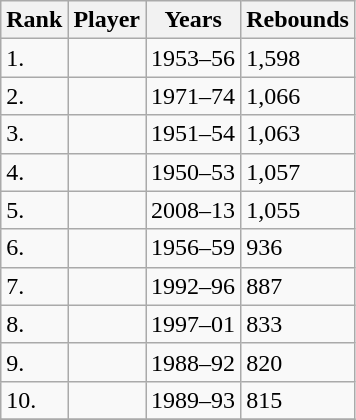<table class="wikitable sortable">
<tr>
<th>Rank</th>
<th>Player</th>
<th>Years</th>
<th>Rebounds</th>
</tr>
<tr>
<td>1.</td>
<td></td>
<td>1953–56</td>
<td>1,598</td>
</tr>
<tr>
<td>2.</td>
<td></td>
<td>1971–74</td>
<td>1,066</td>
</tr>
<tr>
<td>3.</td>
<td></td>
<td>1951–54</td>
<td>1,063</td>
</tr>
<tr>
<td>4.</td>
<td></td>
<td>1950–53</td>
<td>1,057</td>
</tr>
<tr>
<td>5.</td>
<td></td>
<td>2008–13</td>
<td>1,055</td>
</tr>
<tr>
<td>6.</td>
<td></td>
<td>1956–59</td>
<td>936</td>
</tr>
<tr>
<td>7.</td>
<td></td>
<td>1992–96</td>
<td>887</td>
</tr>
<tr>
<td>8.</td>
<td></td>
<td>1997–01</td>
<td>833</td>
</tr>
<tr>
<td>9.</td>
<td></td>
<td>1988–92</td>
<td>820</td>
</tr>
<tr>
<td>10.</td>
<td></td>
<td>1989–93</td>
<td>815</td>
</tr>
<tr>
</tr>
</table>
